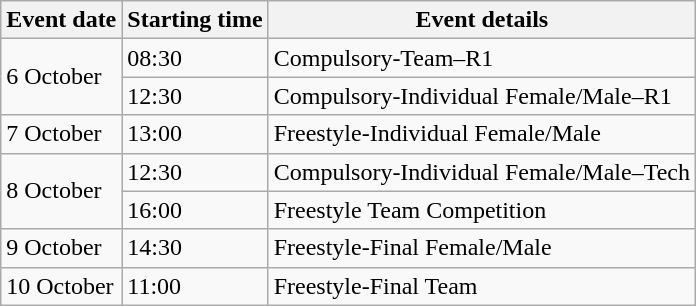<table class="wikitable">
<tr>
<th>Event date</th>
<th>Starting time</th>
<th>Event details</th>
</tr>
<tr>
<td rowspan=2>6 October</td>
<td>08:30</td>
<td>Compulsory-Team–R1</td>
</tr>
<tr>
<td>12:30</td>
<td>Compulsory-Individual Female/Male–R1</td>
</tr>
<tr>
<td>7 October</td>
<td>13:00</td>
<td>Freestyle-Individual Female/Male</td>
</tr>
<tr>
<td rowspan=2>8 October</td>
<td>12:30</td>
<td>Compulsory-Individual Female/Male–Tech</td>
</tr>
<tr>
<td>16:00</td>
<td>Freestyle Team Competition</td>
</tr>
<tr>
<td>9 October</td>
<td>14:30</td>
<td>Freestyle-Final Female/Male</td>
</tr>
<tr>
<td>10 October</td>
<td>11:00</td>
<td>Freestyle-Final Team</td>
</tr>
</table>
